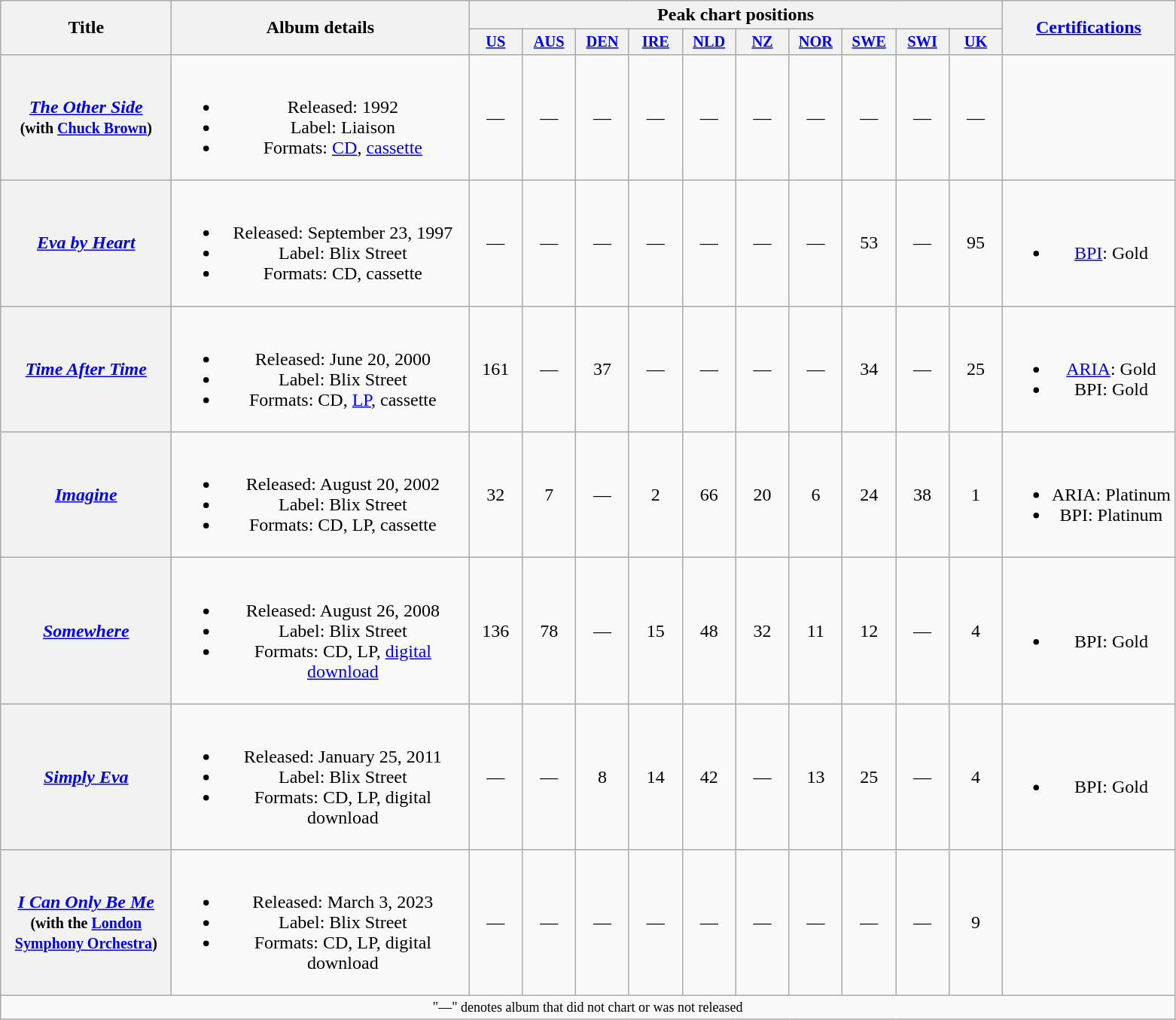<table class="wikitable plainrowheaders" style="text-align:center;" border="1">
<tr>
<th scope="col" rowspan="2" style="width:9em;">Title</th>
<th scope="col" rowspan="2" style="width:16em;">Album details</th>
<th scope="col" colspan="10">Peak chart positions</th>
<th scope="col" rowspan="2"><a href='#'>Certifications</a></th>
</tr>
<tr>
<th scope="col" style="width:3em;font-size:85%;"><a href='#'>US</a><br></th>
<th scope="col" style="width:3em;font-size:85%;"><a href='#'>AUS</a><br></th>
<th scope="col" style="width:3em;font-size:85%;"><a href='#'>DEN</a><br></th>
<th scope="col" style="width:3em;font-size:85%;"><a href='#'>IRE</a><br></th>
<th scope="col" style="width:3em;font-size:85%;"><a href='#'>NLD</a><br></th>
<th scope="col" style="width:3em;font-size:85%;"><a href='#'>NZ</a><br></th>
<th scope="col" style="width:3em;font-size:85%;"><a href='#'>NOR</a><br></th>
<th scope="col" style="width:3em;font-size:85%;"><a href='#'>SWE</a><br></th>
<th scope="col" style="width:3em;font-size:85%;"><a href='#'>SWI</a><br></th>
<th scope="col" style="width:3em;font-size:85%;"><a href='#'>UK</a><br></th>
</tr>
<tr>
<th scope="row"><em><a href='#'>The Other Side</a></em><br><small>(with <a href='#'>Chuck Brown</a>)</small></th>
<td><br><ul><li>Released: 1992</li><li>Label: Liaison</li><li>Formats: <a href='#'>CD</a>, <a href='#'>cassette</a></li></ul></td>
<td>—</td>
<td>—</td>
<td>—</td>
<td>—</td>
<td>—</td>
<td>—</td>
<td>—</td>
<td>—</td>
<td>—</td>
<td>—</td>
<td></td>
</tr>
<tr>
<th scope="row"><em><a href='#'>Eva by Heart</a></em></th>
<td><br><ul><li>Released: September 23, 1997</li><li>Label: Blix Street</li><li>Formats: CD, cassette</li></ul></td>
<td>—</td>
<td>—</td>
<td>—</td>
<td>—</td>
<td>—</td>
<td>—</td>
<td>—</td>
<td>53</td>
<td>—</td>
<td>95</td>
<td><br><ul><li><a href='#'>BPI</a>: Gold</li></ul></td>
</tr>
<tr>
<th scope="row"><em><a href='#'>Time After Time</a></em></th>
<td><br><ul><li>Released: June 20, 2000</li><li>Label: Blix Street</li><li>Formats: CD, <a href='#'>LP</a>, cassette</li></ul></td>
<td>161</td>
<td>—</td>
<td>37</td>
<td>—</td>
<td>—</td>
<td>—</td>
<td>—</td>
<td>34</td>
<td>—</td>
<td>25</td>
<td><br><ul><li><a href='#'>ARIA</a>: Gold</li><li>BPI: Gold</li></ul></td>
</tr>
<tr>
<th scope="row"><em><a href='#'>Imagine</a></em></th>
<td><br><ul><li>Released: August 20, 2002</li><li>Label: Blix Street</li><li>Formats: CD, LP, cassette</li></ul></td>
<td>32</td>
<td>7</td>
<td>—</td>
<td>2</td>
<td>66</td>
<td>20</td>
<td>6</td>
<td>24</td>
<td>38</td>
<td>1</td>
<td><br><ul><li>ARIA: Platinum</li><li>BPI: Platinum</li></ul></td>
</tr>
<tr>
<th scope="row"><em><a href='#'>Somewhere</a></em></th>
<td><br><ul><li>Released: August 26, 2008</li><li>Label: Blix Street</li><li>Formats: CD, LP, <a href='#'>digital download</a></li></ul></td>
<td>136</td>
<td>78</td>
<td>—</td>
<td>15</td>
<td>48</td>
<td>32</td>
<td>11</td>
<td>12</td>
<td>—</td>
<td>4</td>
<td><br><ul><li>BPI: Gold</li></ul></td>
</tr>
<tr>
<th scope="row"><em><a href='#'>Simply Eva</a></em></th>
<td><br><ul><li>Released: January 25, 2011</li><li>Label: Blix Street</li><li>Formats: CD, LP, digital download</li></ul></td>
<td>—</td>
<td>—</td>
<td>8</td>
<td>14</td>
<td>42</td>
<td>—</td>
<td>13</td>
<td>25</td>
<td>—</td>
<td>4</td>
<td><br><ul><li>BPI: Gold</li></ul></td>
</tr>
<tr>
<th scope="row"><em><a href='#'>I Can Only Be Me</a></em> <small>(with the <a href='#'>London Symphony Orchestra</a>)</small></th>
<td><br><ul><li>Released: March 3, 2023</li><li>Label: Blix Street</li><li>Formats: CD, LP, digital download</li></ul></td>
<td>—</td>
<td>—</td>
<td>—</td>
<td>—</td>
<td>—</td>
<td>—</td>
<td>—</td>
<td>—</td>
<td>—</td>
<td>9</td>
<td></td>
</tr>
<tr>
<td colspan="14" style="font-size:9pt">"—" denotes album that did not chart or was not released</td>
</tr>
</table>
